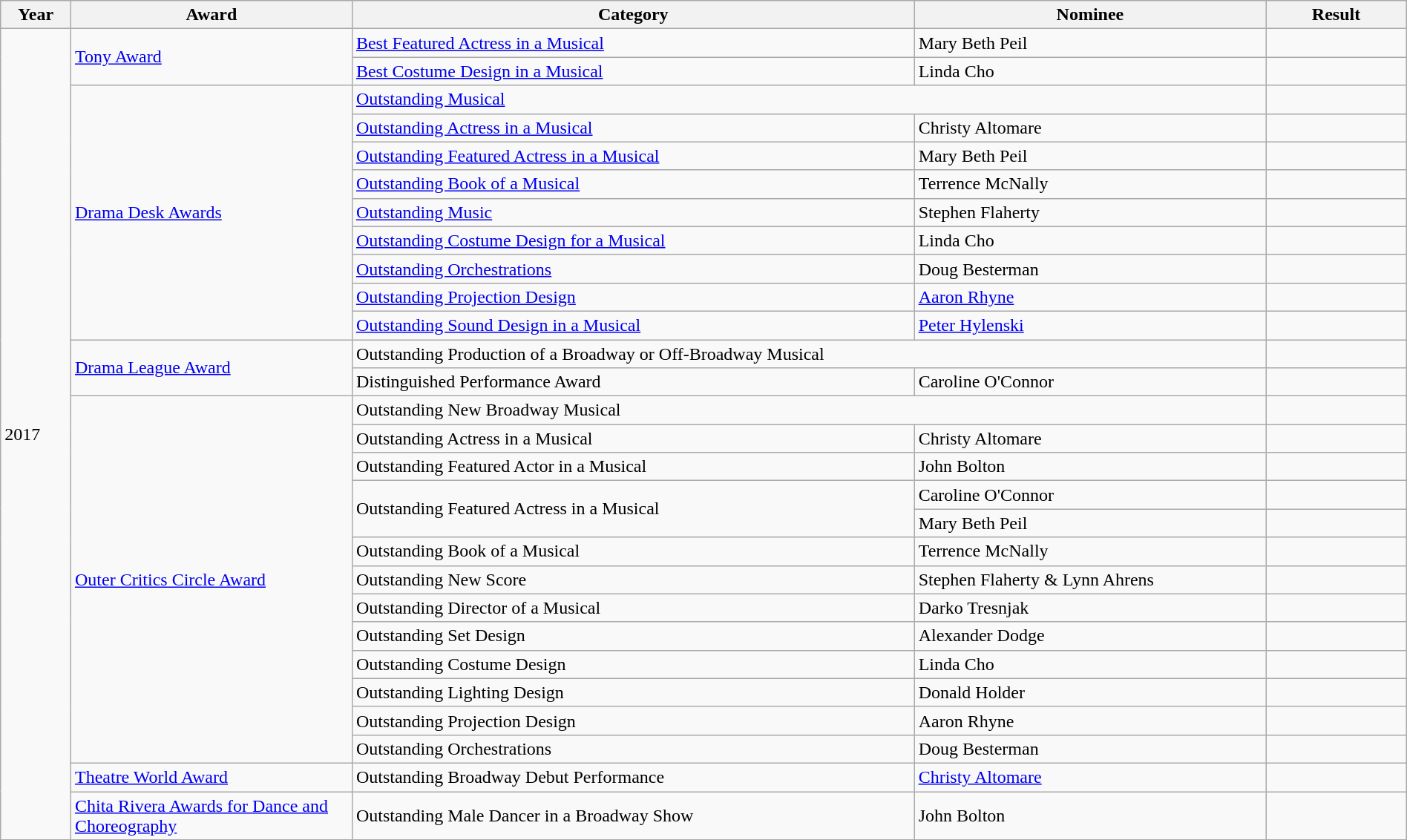<table class="wikitable" style="width:100%;">
<tr>
<th style="width:5%;">Year</th>
<th style="width:20%;">Award</th>
<th style="width:40%;">Category</th>
<th style="width:25%;">Nominee</th>
<th style="width:10%;">Result</th>
</tr>
<tr>
<td rowspan="28">2017</td>
<td rowspan="2"><a href='#'>Tony Award</a></td>
<td><a href='#'>Best Featured Actress in a Musical</a></td>
<td>Mary Beth Peil</td>
<td></td>
</tr>
<tr>
<td><a href='#'>Best Costume Design in a Musical</a></td>
<td>Linda Cho</td>
<td></td>
</tr>
<tr>
<td rowspan="9"><a href='#'>Drama Desk Awards</a></td>
<td colspan="2"><a href='#'>Outstanding Musical</a></td>
<td></td>
</tr>
<tr>
<td><a href='#'>Outstanding Actress in a Musical</a></td>
<td>Christy Altomare</td>
<td></td>
</tr>
<tr>
<td><a href='#'>Outstanding Featured Actress in a Musical</a></td>
<td>Mary Beth Peil</td>
<td></td>
</tr>
<tr>
<td><a href='#'>Outstanding Book of a Musical</a></td>
<td>Terrence McNally</td>
<td></td>
</tr>
<tr>
<td><a href='#'>Outstanding Music</a></td>
<td>Stephen Flaherty</td>
<td></td>
</tr>
<tr>
<td><a href='#'>Outstanding Costume Design for a Musical</a></td>
<td>Linda Cho</td>
<td></td>
</tr>
<tr>
<td><a href='#'>Outstanding Orchestrations</a></td>
<td>Doug Besterman</td>
<td></td>
</tr>
<tr>
<td><a href='#'>Outstanding Projection Design</a></td>
<td><a href='#'>Aaron Rhyne</a></td>
<td></td>
</tr>
<tr>
<td><a href='#'>Outstanding Sound Design in a Musical</a></td>
<td><a href='#'>Peter Hylenski</a></td>
<td></td>
</tr>
<tr>
<td rowspan="2"><a href='#'>Drama League Award</a></td>
<td colspan="2">Outstanding Production of a Broadway or Off-Broadway Musical</td>
<td></td>
</tr>
<tr>
<td>Distinguished Performance Award</td>
<td>Caroline O'Connor</td>
<td></td>
</tr>
<tr>
<td rowspan="13"><a href='#'>Outer Critics Circle Award</a></td>
<td colspan="2">Outstanding New Broadway Musical</td>
<td></td>
</tr>
<tr>
<td>Outstanding Actress in a Musical</td>
<td>Christy Altomare</td>
<td></td>
</tr>
<tr>
<td>Outstanding Featured Actor in a Musical</td>
<td>John Bolton</td>
<td></td>
</tr>
<tr>
<td rowspan="2">Outstanding Featured Actress in a Musical</td>
<td>Caroline O'Connor</td>
<td></td>
</tr>
<tr>
<td>Mary Beth Peil</td>
<td></td>
</tr>
<tr>
<td>Outstanding Book of a Musical</td>
<td>Terrence McNally</td>
<td></td>
</tr>
<tr>
<td>Outstanding New Score</td>
<td>Stephen Flaherty & Lynn Ahrens</td>
<td></td>
</tr>
<tr>
<td>Outstanding Director of a Musical</td>
<td>Darko Tresnjak</td>
<td></td>
</tr>
<tr>
<td>Outstanding Set Design</td>
<td>Alexander Dodge</td>
<td></td>
</tr>
<tr>
<td>Outstanding Costume Design</td>
<td>Linda Cho</td>
<td></td>
</tr>
<tr>
<td>Outstanding Lighting Design</td>
<td>Donald Holder</td>
<td></td>
</tr>
<tr>
<td>Outstanding Projection Design</td>
<td>Aaron Rhyne</td>
<td></td>
</tr>
<tr>
<td>Outstanding Orchestrations</td>
<td>Doug Besterman</td>
<td></td>
</tr>
<tr>
<td><a href='#'>Theatre World Award</a></td>
<td>Outstanding Broadway Debut Performance</td>
<td><a href='#'>Christy Altomare</a></td>
<td></td>
</tr>
<tr>
<td><a href='#'>Chita Rivera Awards for Dance and Choreography</a></td>
<td>Outstanding Male Dancer in a Broadway Show</td>
<td>John Bolton</td>
<td></td>
</tr>
</table>
